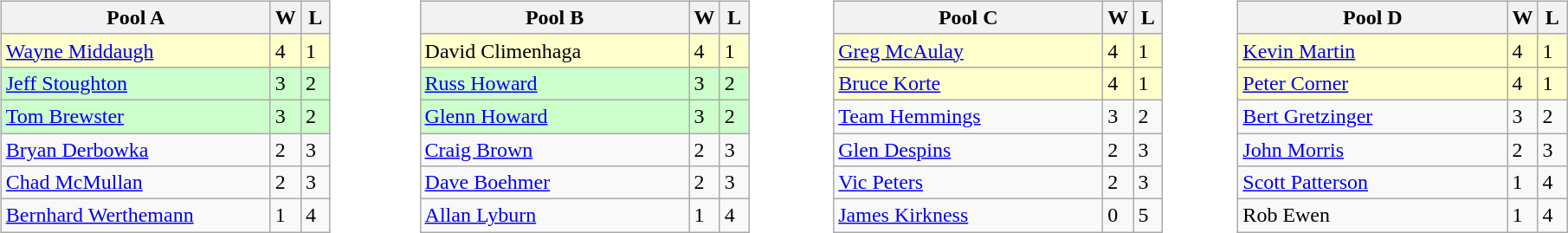<table>
<tr>
<td valign=top width=10%><br><table class=wikitable>
<tr>
<th width=200>Pool A</th>
<th width=15>W</th>
<th width=15>L</th>
</tr>
<tr bgcolor=#ffffcc>
<td> <a href='#'>Wayne Middaugh</a></td>
<td>4</td>
<td>1</td>
</tr>
<tr bgcolor=#ccffcc>
<td> <a href='#'>Jeff Stoughton</a></td>
<td>3</td>
<td>2</td>
</tr>
<tr bgcolor=#ccffcc>
<td> <a href='#'>Tom Brewster</a></td>
<td>3</td>
<td>2</td>
</tr>
<tr>
<td> <a href='#'>Bryan Derbowka</a></td>
<td>2</td>
<td>3</td>
</tr>
<tr>
<td> <a href='#'>Chad McMullan</a></td>
<td>2</td>
<td>3</td>
</tr>
<tr>
<td> <a href='#'>Bernhard Werthemann</a></td>
<td>1</td>
<td>4</td>
</tr>
</table>
</td>
<td valign=top width=10%><br><table class=wikitable>
<tr>
<th width=200>Pool B</th>
<th width=15>W</th>
<th width=15>L</th>
</tr>
<tr bgcolor=#ffffcc>
<td> David Climenhaga</td>
<td>4</td>
<td>1</td>
</tr>
<tr bgcolor=#ccffcc>
<td> <a href='#'>Russ Howard</a></td>
<td>3</td>
<td>2</td>
</tr>
<tr bgcolor=#ccffcc>
<td> <a href='#'>Glenn Howard</a></td>
<td>3</td>
<td>2</td>
</tr>
<tr>
<td> <a href='#'>Craig Brown</a></td>
<td>2</td>
<td>3</td>
</tr>
<tr>
<td> <a href='#'>Dave Boehmer</a></td>
<td>2</td>
<td>3</td>
</tr>
<tr>
<td> <a href='#'>Allan Lyburn</a></td>
<td>1</td>
<td>4</td>
</tr>
</table>
</td>
<td valign=top width=10%><br><table class=wikitable>
<tr>
<th width=200>Pool C</th>
<th width=15>W</th>
<th width=15>L</th>
</tr>
<tr bgcolor=#ffffcc>
<td> <a href='#'>Greg McAulay</a></td>
<td>4</td>
<td>1</td>
</tr>
<tr bgcolor=#ffffcc>
<td> <a href='#'>Bruce Korte</a></td>
<td>4</td>
<td>1</td>
</tr>
<tr>
<td> <a href='#'>Team Hemmings</a></td>
<td>3</td>
<td>2</td>
</tr>
<tr>
<td> <a href='#'>Glen Despins</a></td>
<td>2</td>
<td>3</td>
</tr>
<tr>
<td> <a href='#'>Vic Peters</a></td>
<td>2</td>
<td>3</td>
</tr>
<tr>
<td> <a href='#'>James Kirkness</a></td>
<td>0</td>
<td>5</td>
</tr>
</table>
</td>
<td valign=top width=10%><br><table class=wikitable>
<tr>
<th width=200>Pool D</th>
<th width=15>W</th>
<th width=15>L</th>
</tr>
<tr bgcolor=#ffffcc>
<td> <a href='#'>Kevin Martin</a></td>
<td>4</td>
<td>1</td>
</tr>
<tr bgcolor=#ffffcc>
<td> <a href='#'>Peter Corner</a></td>
<td>4</td>
<td>1</td>
</tr>
<tr>
<td> <a href='#'>Bert Gretzinger</a></td>
<td>3</td>
<td>2</td>
</tr>
<tr>
<td> <a href='#'>John Morris</a></td>
<td>2</td>
<td>3</td>
</tr>
<tr>
<td> <a href='#'>Scott Patterson</a></td>
<td>1</td>
<td>4</td>
</tr>
<tr>
<td> Rob Ewen</td>
<td>1</td>
<td>4</td>
</tr>
</table>
</td>
</tr>
</table>
